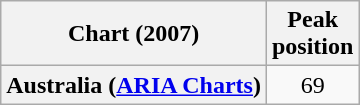<table class="wikitable sortable plainrowheaders" style="text-align:center">
<tr>
<th scope="col">Chart (2007)</th>
<th scope="col">Peak<br>position</th>
</tr>
<tr>
<th scope="row">Australia (<a href='#'>ARIA Charts</a>)</th>
<td>69</td>
</tr>
</table>
